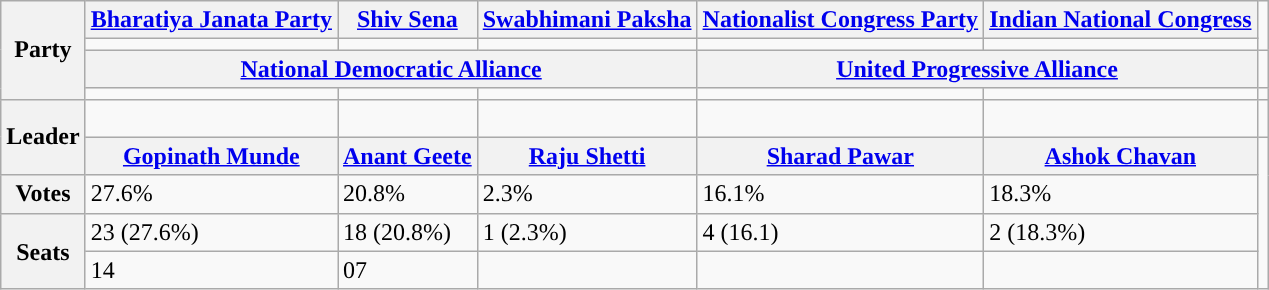<table class="wikitable">
<tr>
<th rowspan="4">Party</th>
<th><a href='#'>Bharatiya Janata Party</a></th>
<th><a href='#'>Shiv Sena</a></th>
<th><a href='#'>Swabhimani Paksha</a></th>
<th><a href='#'>Nationalist Congress Party</a></th>
<th><a href='#'>Indian National Congress</a></th>
</tr>
<tr>
<td style="background-color:"></td>
<td style="background-color: "></td>
<td style="background-color: "></td>
<td style="background-color: "></td>
<td style="background-color: "></td>
</tr>
<tr>
<th colspan="3"><a href='#'>National Democratic Alliance</a></th>
<th colspan="2"><a href='#'>United Progressive Alliance</a></th>
<td></td>
</tr>
<tr>
<td></td>
<td></td>
<td></td>
<td></td>
<td></td>
</tr>
<tr>
<th rowspan="2">Leader</th>
<td></td>
<td></td>
<td></td>
<td><br></td>
<td></td>
<td></td>
</tr>
<tr>
<th><a href='#'>Gopinath Munde</a></th>
<th><a href='#'>Anant Geete</a></th>
<th><a href='#'>Raju Shetti</a></th>
<th><a href='#'>Sharad Pawar</a></th>
<th><a href='#'>Ashok Chavan</a></th>
</tr>
<tr>
<th>Votes</th>
<td>27.6%</td>
<td>20.8%</td>
<td>2.3%</td>
<td>16.1%</td>
<td>18.3%</td>
</tr>
<tr>
<th rowspan="2">Seats</th>
<td>23 (27.6%)</td>
<td>18 (20.8%)</td>
<td>1 (2.3%)</td>
<td>4 (16.1)</td>
<td>2 (18.3%)</td>
</tr>
<tr>
<td>  14</td>
<td> 07</td>
<td></td>
<td></td>
<td></td>
</tr>
</table>
